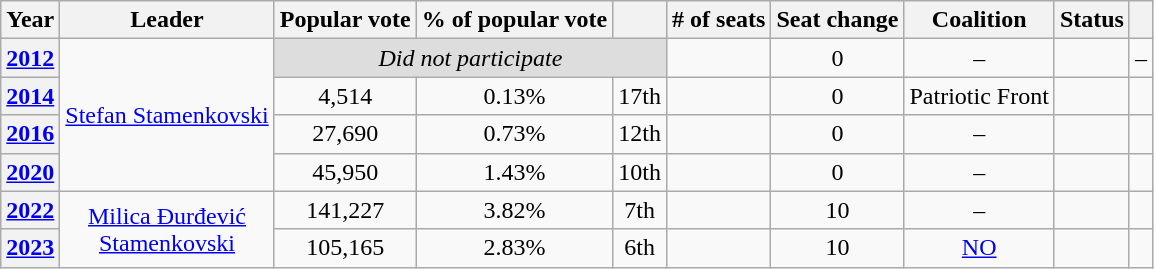<table class="wikitable" style="text-align:center">
<tr>
<th>Year</th>
<th>Leader</th>
<th>Popular vote</th>
<th>% of popular vote</th>
<th></th>
<th># of seats</th>
<th>Seat change</th>
<th>Coalition</th>
<th>Status</th>
<th></th>
</tr>
<tr>
<th><a href='#'>2012</a></th>
<td rowspan="4"><a href='#'>Stefan Stamenkovski</a></td>
<td colspan="3" style="background:#ddd"><em>Did not participate</em></td>
<td></td>
<td> 0</td>
<td>–</td>
<td></td>
<td>–</td>
</tr>
<tr>
<th><a href='#'>2014</a></th>
<td>4,514</td>
<td>0.13%</td>
<td> 17th</td>
<td></td>
<td> 0</td>
<td>Patriotic Front</td>
<td></td>
<td></td>
</tr>
<tr>
<th><a href='#'>2016</a></th>
<td>27,690</td>
<td>0.73%</td>
<td> 12th</td>
<td></td>
<td> 0</td>
<td>–</td>
<td></td>
<td></td>
</tr>
<tr>
<th><a href='#'>2020</a></th>
<td>45,950</td>
<td>1.43%</td>
<td> 10th</td>
<td></td>
<td> 0</td>
<td>–</td>
<td></td>
<td></td>
</tr>
<tr>
<th><a href='#'>2022</a></th>
<td rowspan="2"><a href='#'>Milica Đurđević<br>Stamenkovski</a></td>
<td>141,227</td>
<td>3.82%</td>
<td> 7th</td>
<td></td>
<td> 10</td>
<td>–</td>
<td></td>
<td></td>
</tr>
<tr>
<th><a href='#'>2023</a></th>
<td>105,165</td>
<td>2.83%</td>
<td> 6th</td>
<td></td>
<td> 10</td>
<td><a href='#'>NO</a></td>
<td></td>
<td></td>
</tr>
</table>
